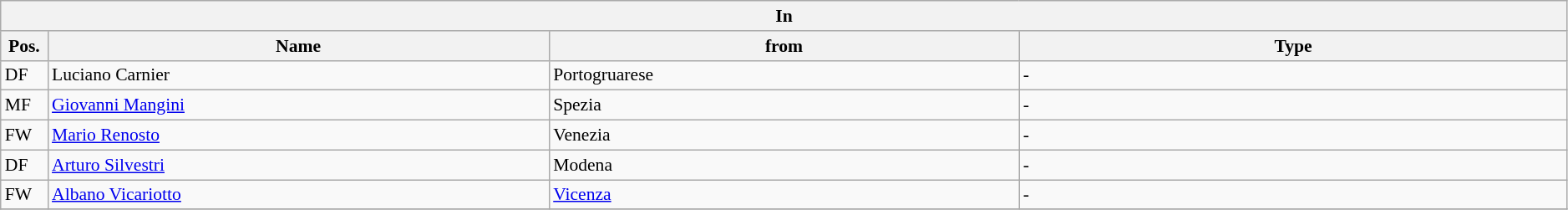<table class="wikitable" style="font-size:90%;width:99%;">
<tr>
<th colspan="4">In</th>
</tr>
<tr>
<th width=3%>Pos.</th>
<th width=32%>Name</th>
<th width=30%>from</th>
<th width=35%>Type</th>
</tr>
<tr>
<td>DF</td>
<td>Luciano Carnier</td>
<td>Portogruarese</td>
<td>-</td>
</tr>
<tr>
<td>MF</td>
<td><a href='#'>Giovanni Mangini</a></td>
<td>Spezia</td>
<td>-</td>
</tr>
<tr>
<td>FW</td>
<td><a href='#'>Mario Renosto</a></td>
<td>Venezia</td>
<td>-</td>
</tr>
<tr>
<td>DF</td>
<td><a href='#'>Arturo Silvestri</a></td>
<td>Modena</td>
<td>-</td>
</tr>
<tr>
<td>FW</td>
<td><a href='#'>Albano Vicariotto</a></td>
<td><a href='#'>Vicenza</a></td>
<td>-</td>
</tr>
<tr>
</tr>
</table>
